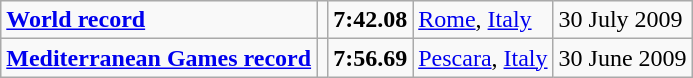<table class="wikitable">
<tr>
<td><strong><a href='#'>World record</a></strong></td>
<td></td>
<td><strong>7:42.08</strong></td>
<td><a href='#'>Rome</a>, <a href='#'>Italy</a></td>
<td>30 July 2009</td>
</tr>
<tr>
<td><strong><a href='#'>Mediterranean Games record</a></strong></td>
<td></td>
<td><strong>7:56.69</strong></td>
<td><a href='#'>Pescara</a>, <a href='#'>Italy</a></td>
<td>30 June 2009</td>
</tr>
</table>
